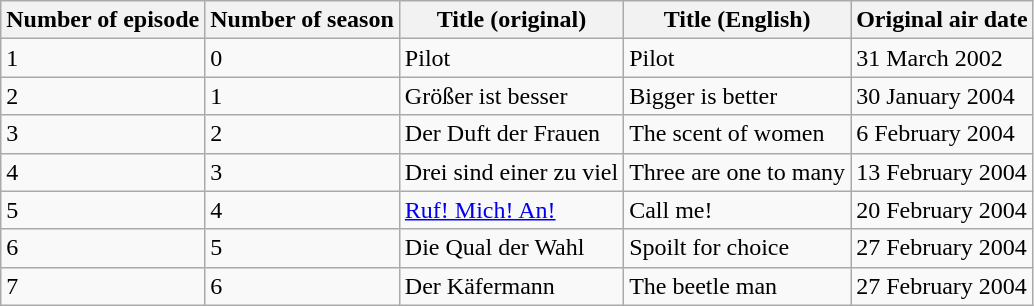<table class="wikitable">
<tr>
<th>Number of episode</th>
<th>Number of season</th>
<th>Title (original)</th>
<th>Title (English)</th>
<th>Original air date</th>
</tr>
<tr>
<td>1</td>
<td>0</td>
<td>Pilot</td>
<td>Pilot</td>
<td>31 March 2002</td>
</tr>
<tr>
<td>2</td>
<td>1</td>
<td>Größer ist besser</td>
<td>Bigger is better</td>
<td>30 January 2004</td>
</tr>
<tr>
<td>3</td>
<td>2</td>
<td>Der Duft der Frauen</td>
<td>The scent of women</td>
<td>6 February 2004</td>
</tr>
<tr>
<td>4</td>
<td>3</td>
<td>Drei sind einer zu viel</td>
<td>Three are one to many</td>
<td>13 February 2004</td>
</tr>
<tr>
<td>5</td>
<td>4</td>
<td><a href='#'>Ruf! Mich! An!</a></td>
<td>Call me!</td>
<td>20 February 2004</td>
</tr>
<tr>
<td>6</td>
<td>5</td>
<td>Die Qual der Wahl</td>
<td>Spoilt for choice</td>
<td>27 February 2004</td>
</tr>
<tr>
<td>7</td>
<td>6</td>
<td>Der Käfermann</td>
<td>The beetle man</td>
<td>27 February 2004</td>
</tr>
</table>
